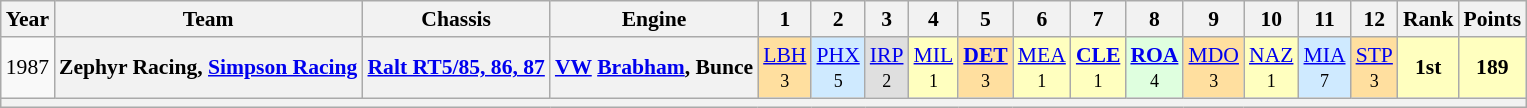<table class="wikitable" style="text-align:center; font-size:90%">
<tr>
<th>Year</th>
<th>Team</th>
<th>Chassis</th>
<th>Engine</th>
<th>1</th>
<th>2</th>
<th>3</th>
<th>4</th>
<th>5</th>
<th>6</th>
<th>7</th>
<th>8</th>
<th>9</th>
<th>10</th>
<th>11</th>
<th>12</th>
<th>Rank</th>
<th>Points</th>
</tr>
<tr>
<td>1987</td>
<th>Zephyr Racing, <a href='#'>Simpson Racing</a></th>
<th><a href='#'>Ralt RT5/85, 86, 87</a></th>
<th><a href='#'>VW</a> <a href='#'>Brabham</a>, Bunce</th>
<td style="background:#FFDF9F;"><a href='#'>LBH</a><br><small>3</small></td>
<td style="background:#CFEAFF;"><a href='#'>PHX</a><br><small>5</small></td>
<td style="background:#DFDFDF;"><a href='#'>IRP</a><br><small>2</small></td>
<td style="background:#FFFFBF;"><a href='#'>MIL</a><br><small>1</small></td>
<td style="background:#FFDF9F;"><strong><a href='#'>DET</a></strong><br><small>3</small></td>
<td style="background:#FFFFBF;"><a href='#'>MEA</a><br><small>1</small></td>
<td style="background:#FFFFBF;"><strong><a href='#'>CLE</a></strong><br><small>1</small></td>
<td style="background:#DFFFDF;"><strong><a href='#'>ROA</a></strong><br><small>4</small></td>
<td style="background:#FFDF9F;"><a href='#'>MDO</a><br><small>3</small></td>
<td style="background:#FFFFBF;"><a href='#'>NAZ</a><br><small>1</small></td>
<td style="background:#CFEAFF;"><a href='#'>MIA</a><br><small>7</small></td>
<td style="background:#FFDF9F;"><a href='#'>STP</a><br><small>3</small></td>
<td style="background:#FFFFBF;"><strong>1st</strong></td>
<td style="background:#FFFFBF;"><strong>189</strong></td>
</tr>
<tr>
<th colspan="18"></th>
</tr>
</table>
